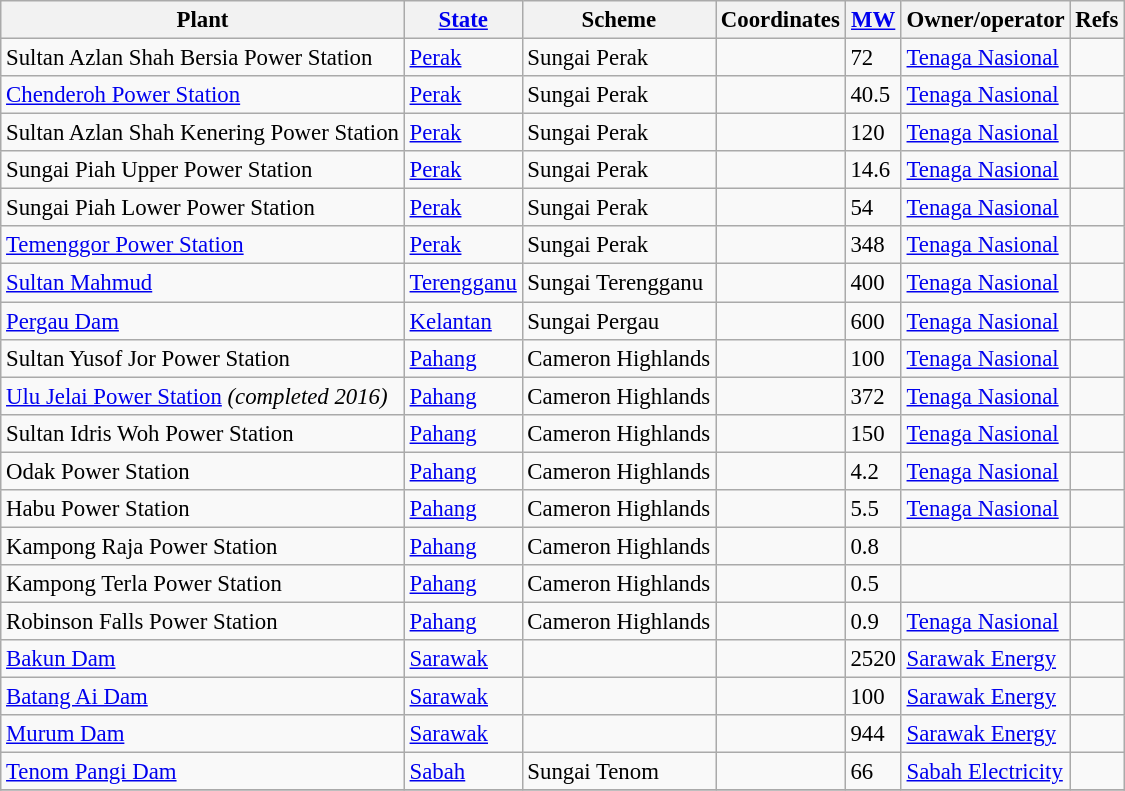<table class="wikitable sortable" style="font-size:95%;">
<tr>
<th>Plant</th>
<th><a href='#'>State</a></th>
<th>Scheme</th>
<th>Coordinates</th>
<th><a href='#'>MW</a></th>
<th>Owner/operator</th>
<th>Refs</th>
</tr>
<tr>
<td>Sultan Azlan Shah Bersia Power Station</td>
<td><a href='#'>Perak</a></td>
<td>Sungai Perak</td>
<td></td>
<td>72</td>
<td><a href='#'>Tenaga Nasional</a></td>
<td></td>
</tr>
<tr>
<td><a href='#'>Chenderoh Power Station</a></td>
<td><a href='#'>Perak</a></td>
<td>Sungai Perak</td>
<td></td>
<td>40.5</td>
<td><a href='#'>Tenaga Nasional</a></td>
<td></td>
</tr>
<tr>
<td>Sultan Azlan Shah Kenering Power Station</td>
<td><a href='#'>Perak</a></td>
<td>Sungai Perak</td>
<td></td>
<td>120</td>
<td><a href='#'>Tenaga Nasional</a></td>
<td></td>
</tr>
<tr>
<td>Sungai Piah Upper Power Station</td>
<td><a href='#'>Perak</a></td>
<td>Sungai Perak</td>
<td></td>
<td>14.6</td>
<td><a href='#'>Tenaga Nasional</a></td>
<td></td>
</tr>
<tr>
<td>Sungai Piah Lower Power Station</td>
<td><a href='#'>Perak</a></td>
<td>Sungai Perak</td>
<td></td>
<td>54</td>
<td><a href='#'>Tenaga Nasional</a></td>
<td></td>
</tr>
<tr>
<td><a href='#'>Temenggor Power Station</a></td>
<td><a href='#'>Perak</a></td>
<td>Sungai Perak</td>
<td></td>
<td>348</td>
<td><a href='#'>Tenaga Nasional</a></td>
<td></td>
</tr>
<tr>
<td><a href='#'>Sultan Mahmud</a></td>
<td><a href='#'>Terengganu</a></td>
<td>Sungai Terengganu</td>
<td></td>
<td>400</td>
<td><a href='#'>Tenaga Nasional</a></td>
<td></td>
</tr>
<tr>
<td><a href='#'>Pergau Dam</a></td>
<td><a href='#'>Kelantan</a></td>
<td>Sungai Pergau</td>
<td></td>
<td>600</td>
<td><a href='#'>Tenaga Nasional</a></td>
<td></td>
</tr>
<tr>
<td>Sultan Yusof Jor Power Station</td>
<td><a href='#'>Pahang</a></td>
<td>Cameron Highlands</td>
<td></td>
<td>100</td>
<td><a href='#'>Tenaga Nasional</a></td>
<td></td>
</tr>
<tr>
<td><a href='#'>Ulu Jelai Power Station</a> <em>(completed 2016)</em></td>
<td><a href='#'>Pahang</a></td>
<td>Cameron Highlands</td>
<td></td>
<td>372</td>
<td><a href='#'>Tenaga Nasional</a></td>
<td></td>
</tr>
<tr>
<td>Sultan Idris Woh Power Station</td>
<td><a href='#'>Pahang</a></td>
<td>Cameron Highlands</td>
<td></td>
<td>150</td>
<td><a href='#'>Tenaga Nasional</a></td>
<td></td>
</tr>
<tr>
<td>Odak Power Station</td>
<td><a href='#'>Pahang</a></td>
<td>Cameron Highlands</td>
<td></td>
<td>4.2</td>
<td><a href='#'>Tenaga Nasional</a></td>
<td></td>
</tr>
<tr>
<td>Habu Power Station</td>
<td><a href='#'>Pahang</a></td>
<td>Cameron Highlands</td>
<td></td>
<td>5.5</td>
<td><a href='#'>Tenaga Nasional</a></td>
<td></td>
</tr>
<tr>
<td>Kampong Raja Power Station</td>
<td><a href='#'>Pahang</a></td>
<td>Cameron Highlands</td>
<td></td>
<td>0.8</td>
<td></td>
<td></td>
</tr>
<tr>
<td>Kampong Terla Power Station</td>
<td><a href='#'>Pahang</a></td>
<td>Cameron Highlands</td>
<td></td>
<td>0.5</td>
<td></td>
<td></td>
</tr>
<tr>
<td>Robinson Falls Power Station</td>
<td><a href='#'>Pahang</a></td>
<td>Cameron Highlands</td>
<td></td>
<td>0.9</td>
<td><a href='#'>Tenaga Nasional</a></td>
<td></td>
</tr>
<tr>
<td><a href='#'>Bakun Dam</a></td>
<td><a href='#'>Sarawak</a></td>
<td></td>
<td></td>
<td>2520</td>
<td><a href='#'>Sarawak Energy</a></td>
<td></td>
</tr>
<tr>
<td><a href='#'>Batang Ai Dam</a></td>
<td><a href='#'>Sarawak</a></td>
<td></td>
<td></td>
<td>100</td>
<td><a href='#'>Sarawak Energy</a></td>
<td></td>
</tr>
<tr>
<td><a href='#'>Murum Dam</a></td>
<td><a href='#'>Sarawak</a></td>
<td></td>
<td></td>
<td>944</td>
<td><a href='#'>Sarawak Energy</a></td>
<td></td>
</tr>
<tr>
<td><a href='#'>Tenom Pangi Dam</a></td>
<td><a href='#'>Sabah</a></td>
<td>Sungai Tenom</td>
<td></td>
<td>66</td>
<td><a href='#'>Sabah Electricity</a></td>
<td></td>
</tr>
<tr>
</tr>
</table>
